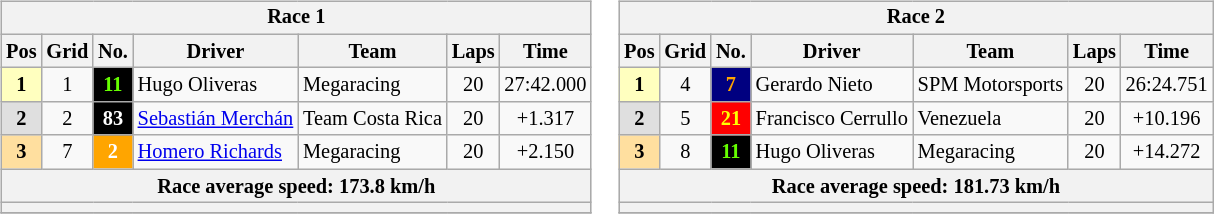<table>
<tr>
<td><br><table class="wikitable"  style="font-size: 85%">
<tr valign="top">
<th colspan=7>Race 1</th>
</tr>
<tr>
<th>Pos</th>
<th>Grid</th>
<th>No.</th>
<th>Driver</th>
<th>Team</th>
<th>Laps</th>
<th>Time</th>
</tr>
<tr>
<td style="background:#FFFFBF;" align="center"><strong>1</strong></td>
<td align="center">1</td>
<td style="background:black; color:#66ff00;" align="center"><strong>11</strong></td>
<td> Hugo Oliveras</td>
<td> Megaracing</td>
<td align="center">20</td>
<td align="center">27:42.000</td>
</tr>
<tr>
<td style="background:#DFDFDF;" align="center"><strong>2</strong></td>
<td align="center">2</td>
<td style="background:black; color:white;" align="center"><strong>83</strong></td>
<td> <a href='#'>Sebastián Merchán</a></td>
<td> Team Costa Rica</td>
<td align="center">20</td>
<td align="center">+1.317</td>
</tr>
<tr>
<td style="background:#FFDF9F;" align="center"><strong>3</strong></td>
<td align="center">7</td>
<td style="background:orange; color:#ffffff;" align="center"><strong>2</strong></td>
<td> <a href='#'>Homero Richards</a></td>
<td> Megaracing</td>
<td align="center">20</td>
<td align="center">+2.150</td>
</tr>
<tr>
<th colspan=7>Race average speed: 173.8 km/h</th>
</tr>
<tr>
<th colspan=7></th>
</tr>
<tr>
</tr>
</table>
</td>
<td valign="top"><br><table class="wikitable" style="font-size: 85%">
<tr>
<th colspan=7>Race 2</th>
</tr>
<tr>
<th>Pos</th>
<th>Grid</th>
<th>No.</th>
<th>Driver</th>
<th>Team</th>
<th>Laps</th>
<th>Time</th>
</tr>
<tr>
<td style="background:#FFFFBF;" align="center"><strong>1</strong></td>
<td align="center">4</td>
<td style="background:navy; color:orange;" align="center"><strong>7</strong></td>
<td> Gerardo Nieto</td>
<td> SPM Motorsports</td>
<td align="center">20</td>
<td align="center">26:24.751</td>
</tr>
<tr>
<td style="background:#DFDFDF;" align="center"><strong>2</strong></td>
<td align="center">5</td>
<td style="background:red; color:yellow;" align="center"><strong>21</strong></td>
<td> Francisco Cerrullo</td>
<td> Venezuela</td>
<td align="center">20</td>
<td align="center">+10.196</td>
</tr>
<tr>
<td style="background:#FFDF9F;" align="center"><strong>3</strong></td>
<td align="center">8</td>
<td style="background:black; color:#66ff00;" align="center"><strong>11</strong></td>
<td> Hugo Oliveras</td>
<td> Megaracing</td>
<td align="center">20</td>
<td align="center">+14.272</td>
</tr>
<tr>
<th colspan=7>Race average speed: 181.73 km/h</th>
</tr>
<tr>
<th colspan=7></th>
</tr>
<tr>
</tr>
</table>
</td>
</tr>
</table>
